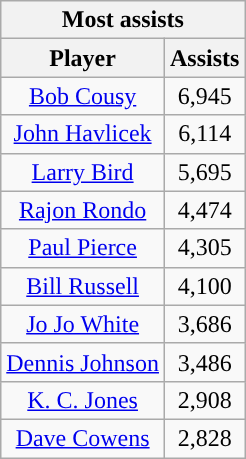<table class="wikitable sortable" style="text-align:center">
<tr>
<th colspan="2" style="text-align:center; ">Most assists</th>
</tr>
<tr>
<th style="text-align:center; ">Player</th>
<th style="text-align:center; ">Assists</th>
</tr>
<tr>
<td><a href='#'>Bob Cousy</a></td>
<td>6,945</td>
</tr>
<tr>
<td><a href='#'>John Havlicek</a></td>
<td>6,114</td>
</tr>
<tr>
<td><a href='#'>Larry Bird</a></td>
<td>5,695</td>
</tr>
<tr>
<td><a href='#'>Rajon Rondo</a></td>
<td>4,474</td>
</tr>
<tr>
<td><a href='#'>Paul Pierce</a></td>
<td>4,305</td>
</tr>
<tr>
<td><a href='#'>Bill Russell</a></td>
<td>4,100</td>
</tr>
<tr>
<td><a href='#'>Jo Jo White</a></td>
<td>3,686</td>
</tr>
<tr>
<td><a href='#'>Dennis Johnson</a></td>
<td>3,486</td>
</tr>
<tr>
<td><a href='#'>K. C. Jones</a></td>
<td>2,908</td>
</tr>
<tr>
<td><a href='#'>Dave Cowens</a></td>
<td>2,828</td>
</tr>
</table>
